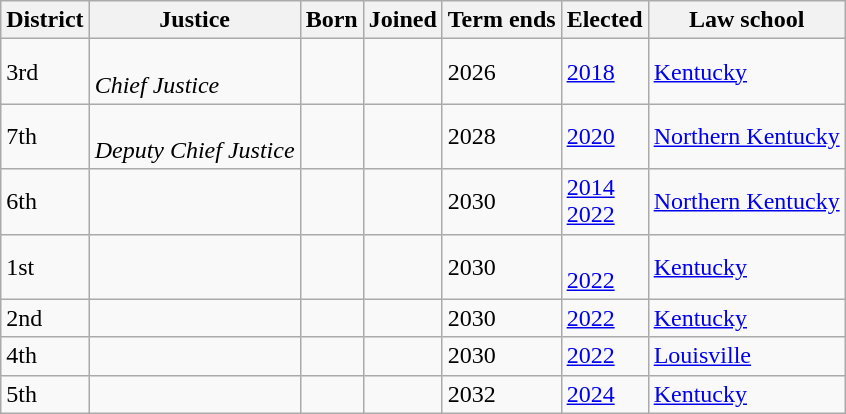<table class="wikitable sortable">
<tr>
<th>District</th>
<th>Justice</th>
<th>Born</th>
<th>Joined</th>
<th>Term ends</th>
<th>Elected</th>
<th>Law school</th>
</tr>
<tr>
<td>3rd</td>
<td><br><em>Chief Justice</em></td>
<td align="center"></td>
<td></td>
<td>2026</td>
<td><a href='#'>2018</a></td>
<td><a href='#'>Kentucky</a></td>
</tr>
<tr>
<td>7th</td>
<td><br><em>Deputy Chief Justice</em></td>
<td></td>
<td></td>
<td>2028</td>
<td><a href='#'>2020</a></td>
<td><a href='#'>Northern Kentucky</a></td>
</tr>
<tr>
<td>6th</td>
<td></td>
<td></td>
<td></td>
<td>2030</td>
<td><a href='#'>2014</a><br><a href='#'>2022</a></td>
<td><a href='#'>Northern Kentucky</a></td>
</tr>
<tr>
<td>1st</td>
<td></td>
<td></td>
<td></td>
<td>2030</td>
<td><br><a href='#'>2022</a></td>
<td><a href='#'>Kentucky</a></td>
</tr>
<tr>
<td>2nd</td>
<td></td>
<td></td>
<td></td>
<td>2030</td>
<td><a href='#'>2022</a></td>
<td><a href='#'>Kentucky</a></td>
</tr>
<tr>
<td>4th</td>
<td></td>
<td></td>
<td></td>
<td>2030</td>
<td><a href='#'>2022</a></td>
<td><a href='#'>Louisville</a></td>
</tr>
<tr>
<td>5th</td>
<td></td>
<td></td>
<td></td>
<td>2032</td>
<td><a href='#'>2024</a></td>
<td><a href='#'>Kentucky</a></td>
</tr>
</table>
